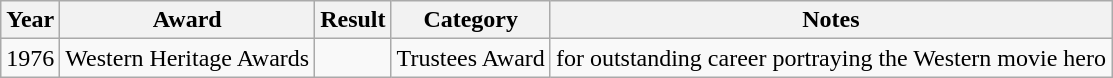<table class="wikitable plainrowheaders sortable">
<tr>
<th scope="col">Year</th>
<th scope="col">Award</th>
<th scope="col">Result</th>
<th scope="col">Category</th>
<th scope="col" class="unsortable">Notes</th>
</tr>
<tr>
<td>1976</td>
<td>Western Heritage Awards</td>
<td></td>
<td>Trustees Award</td>
<td>for outstanding career portraying the Western movie hero</td>
</tr>
</table>
